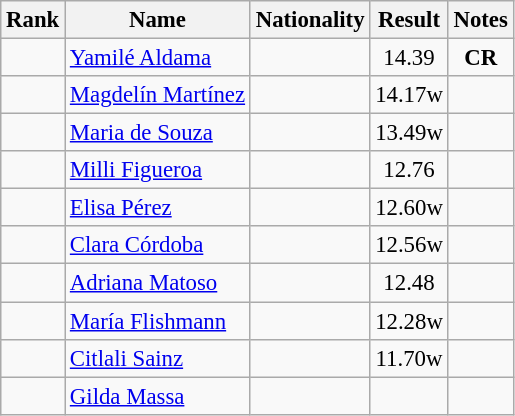<table class="wikitable sortable" style="text-align:center;font-size:95%">
<tr>
<th>Rank</th>
<th>Name</th>
<th>Nationality</th>
<th>Result</th>
<th>Notes</th>
</tr>
<tr>
<td></td>
<td align=left><a href='#'>Yamilé Aldama</a></td>
<td align=left></td>
<td>14.39</td>
<td><strong>CR</strong></td>
</tr>
<tr>
<td></td>
<td align=left><a href='#'>Magdelín Martínez</a></td>
<td align=left></td>
<td>14.17w</td>
<td></td>
</tr>
<tr>
<td></td>
<td align=left><a href='#'>Maria de Souza</a></td>
<td align=left></td>
<td>13.49w</td>
<td></td>
</tr>
<tr>
<td></td>
<td align=left><a href='#'>Milli Figueroa</a></td>
<td align=left></td>
<td>12.76</td>
<td></td>
</tr>
<tr>
<td></td>
<td align=left><a href='#'>Elisa Pérez</a></td>
<td align=left></td>
<td>12.60w</td>
<td></td>
</tr>
<tr>
<td></td>
<td align=left><a href='#'>Clara Córdoba</a></td>
<td align=left></td>
<td>12.56w</td>
<td></td>
</tr>
<tr>
<td></td>
<td align=left><a href='#'>Adriana Matoso</a></td>
<td align=left></td>
<td>12.48</td>
<td></td>
</tr>
<tr>
<td></td>
<td align=left><a href='#'>María Flishmann</a></td>
<td align=left></td>
<td>12.28w</td>
<td></td>
</tr>
<tr>
<td></td>
<td align=left><a href='#'>Citlali Sainz</a></td>
<td align=left></td>
<td>11.70w</td>
<td></td>
</tr>
<tr>
<td></td>
<td align=left><a href='#'>Gilda Massa</a></td>
<td align=left></td>
<td></td>
<td></td>
</tr>
</table>
